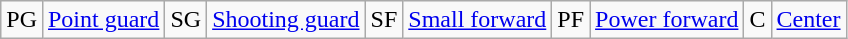<table class="wikitable">
<tr>
<td>PG</td>
<td><a href='#'>Point guard</a></td>
<td>SG</td>
<td><a href='#'>Shooting guard</a></td>
<td>SF</td>
<td><a href='#'>Small forward</a></td>
<td>PF</td>
<td><a href='#'>Power forward</a></td>
<td>C</td>
<td><a href='#'>Center</a></td>
</tr>
</table>
